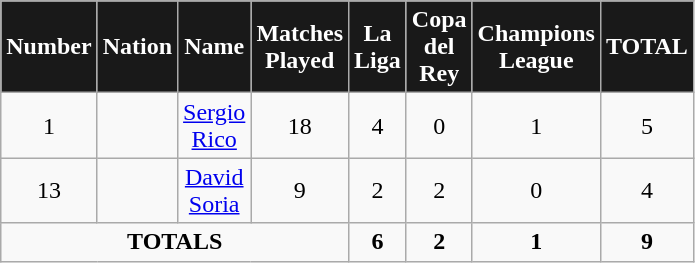<table class="wikitable"  style="text-align:center; font-size:100%; ">
<tr>
<th style="background:#191919; color:white; width:0px;">Number</th>
<th style="background:#191919; color:white; width:0px;">Nation</th>
<th style="background:#191919; color:white; width:0px;">Name</th>
<th style="background:#191919; color:white; width:0px;">Matches Played</th>
<th style="background:#191919; color:white; width:0px;">La Liga</th>
<th style="background:#191919; color:white; width:0px;">Copa del Rey</th>
<th style="background:#191919; color:white; width:0px;">Champions League</th>
<th style="background:#191919; color:white; width:0px;">TOTAL</th>
</tr>
<tr>
<td>1</td>
<td></td>
<td><a href='#'>Sergio Rico</a></td>
<td>18</td>
<td>4</td>
<td>0</td>
<td>1</td>
<td>5</td>
</tr>
<tr>
<td>13</td>
<td></td>
<td><a href='#'>David Soria</a></td>
<td>9</td>
<td>2</td>
<td>2</td>
<td>0</td>
<td>4</td>
</tr>
<tr>
<td colspan=4><strong>TOTALS</strong></td>
<td><strong>6</strong></td>
<td><strong>2</strong></td>
<td><strong>1</strong></td>
<td><strong>9</strong></td>
</tr>
</table>
